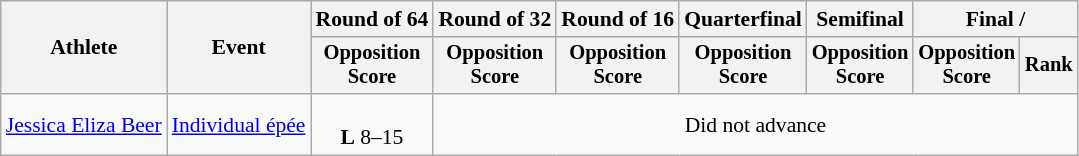<table class="wikitable" style="font-size:90%">
<tr>
<th rowspan="2">Athlete</th>
<th rowspan="2">Event</th>
<th>Round of 64</th>
<th>Round of 32</th>
<th>Round of 16</th>
<th>Quarterfinal</th>
<th>Semifinal</th>
<th colspan=2>Final / </th>
</tr>
<tr style="font-size:95%">
<th>Opposition <br> Score</th>
<th>Opposition <br> Score</th>
<th>Opposition <br> Score</th>
<th>Opposition <br> Score</th>
<th>Opposition <br> Score</th>
<th>Opposition <br> Score</th>
<th>Rank</th>
</tr>
<tr align=center>
<td align=left><a href='#'>Jessica Eliza Beer</a></td>
<td align=left><a href='#'>Individual épée</a></td>
<td><br><strong>L</strong> 8–15</td>
<td colspan=6>Did not advance</td>
</tr>
</table>
